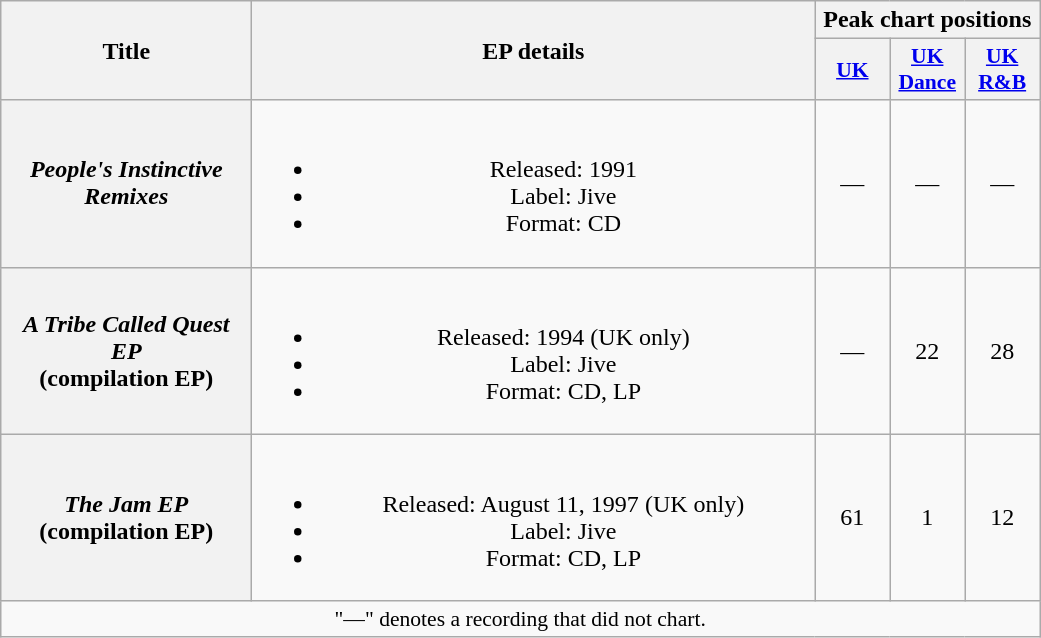<table class="wikitable plainrowheaders" style="text-align:center;" border="1">
<tr>
<th scope="col" rowspan="2" style="width:10em;">Title</th>
<th scope="col" rowspan="2" style="width:23em;">EP details</th>
<th scope="col" colspan="3">Peak chart positions</th>
</tr>
<tr>
<th scope="col" style="width:3em;font-size:90%;"><a href='#'>UK</a><br></th>
<th scope="col" style="width:3em;font-size:90%;"><a href='#'>UK Dance</a><br></th>
<th scope="col" style="width:3em;font-size:90%;"><a href='#'>UK<br>R&B</a><br></th>
</tr>
<tr>
<th scope="row"><em>People's Instinctive Remixes</em></th>
<td><br><ul><li>Released: 1991</li><li>Label: Jive</li><li>Format: CD</li></ul></td>
<td>—</td>
<td>—</td>
<td>—</td>
</tr>
<tr>
<th scope="row"><em>A Tribe Called Quest EP</em><br><span>(compilation EP)</span></th>
<td><br><ul><li>Released: 1994 <span>(UK only)</span></li><li>Label: Jive</li><li>Format: CD, LP</li></ul></td>
<td>—</td>
<td>22</td>
<td>28</td>
</tr>
<tr>
<th scope="row"><em>The Jam EP</em><br><span>(compilation EP)</span></th>
<td><br><ul><li>Released: August 11, 1997 <span>(UK only)</span></li><li>Label: Jive</li><li>Format: CD, LP</li></ul></td>
<td>61</td>
<td>1</td>
<td>12</td>
</tr>
<tr>
<td colspan="5" style="font-size:90%">"—" denotes a recording that did not chart.</td>
</tr>
</table>
